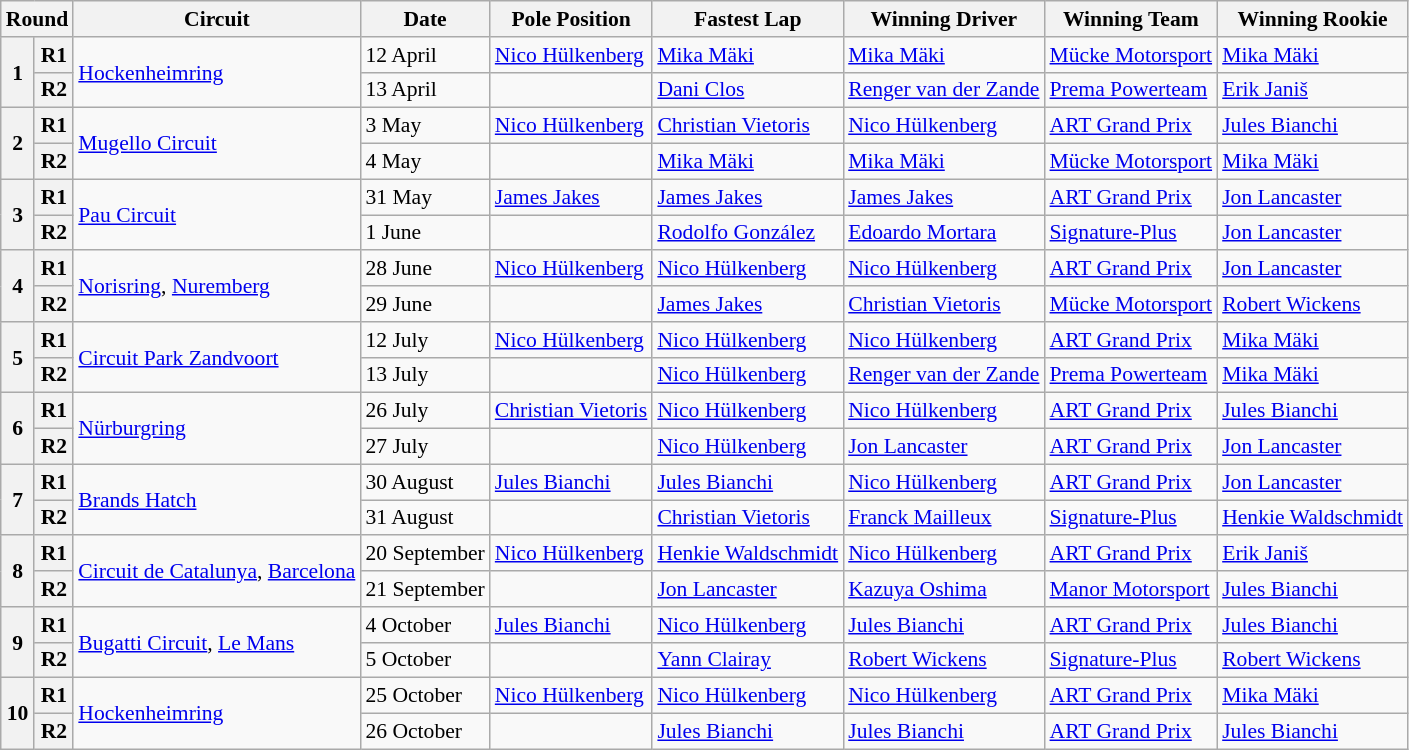<table class="wikitable" style="font-size: 90%">
<tr>
<th colspan=2>Round</th>
<th>Circuit</th>
<th>Date</th>
<th>Pole Position</th>
<th>Fastest Lap</th>
<th>Winning Driver</th>
<th>Winning Team</th>
<th>Winning Rookie</th>
</tr>
<tr>
<th rowspan=2>1</th>
<th>R1</th>
<td rowspan=2> <a href='#'>Hockenheimring</a></td>
<td>12 April</td>
<td> <a href='#'>Nico Hülkenberg</a></td>
<td> <a href='#'>Mika Mäki</a></td>
<td> <a href='#'>Mika Mäki</a></td>
<td> <a href='#'>Mücke Motorsport</a></td>
<td> <a href='#'>Mika Mäki</a></td>
</tr>
<tr>
<th>R2</th>
<td>13 April</td>
<td></td>
<td> <a href='#'>Dani Clos</a></td>
<td nowrap> <a href='#'>Renger van der Zande</a></td>
<td nowrap> <a href='#'>Prema Powerteam</a></td>
<td> <a href='#'>Erik Janiš</a></td>
</tr>
<tr>
<th rowspan=2>2</th>
<th>R1</th>
<td rowspan=2> <a href='#'>Mugello Circuit</a></td>
<td>3 May</td>
<td> <a href='#'>Nico Hülkenberg</a></td>
<td> <a href='#'>Christian Vietoris</a></td>
<td> <a href='#'>Nico Hülkenberg</a></td>
<td nowrap> <a href='#'>ART Grand Prix</a></td>
<td> <a href='#'>Jules Bianchi</a></td>
</tr>
<tr>
<th>R2</th>
<td>4 May</td>
<td></td>
<td> <a href='#'>Mika Mäki</a></td>
<td> <a href='#'>Mika Mäki</a></td>
<td> <a href='#'>Mücke Motorsport</a></td>
<td> <a href='#'>Mika Mäki</a></td>
</tr>
<tr>
<th rowspan=2>3</th>
<th>R1</th>
<td rowspan=2> <a href='#'>Pau Circuit</a></td>
<td>31 May</td>
<td> <a href='#'>James Jakes</a></td>
<td> <a href='#'>James Jakes</a></td>
<td> <a href='#'>James Jakes</a></td>
<td> <a href='#'>ART Grand Prix</a></td>
<td> <a href='#'>Jon Lancaster</a></td>
</tr>
<tr>
<th>R2</th>
<td>1 June</td>
<td></td>
<td> <a href='#'>Rodolfo González</a></td>
<td> <a href='#'>Edoardo Mortara</a></td>
<td nowrap> <a href='#'>Signature-Plus</a></td>
<td> <a href='#'>Jon Lancaster</a></td>
</tr>
<tr>
<th rowspan=2>4</th>
<th>R1</th>
<td rowspan=2> <a href='#'>Norisring</a>, <a href='#'>Nuremberg</a></td>
<td>28 June</td>
<td> <a href='#'>Nico Hülkenberg</a></td>
<td> <a href='#'>Nico Hülkenberg</a></td>
<td> <a href='#'>Nico Hülkenberg</a></td>
<td> <a href='#'>ART Grand Prix</a></td>
<td> <a href='#'>Jon Lancaster</a></td>
</tr>
<tr>
<th>R2</th>
<td>29 June</td>
<td></td>
<td> <a href='#'>James Jakes</a></td>
<td> <a href='#'>Christian Vietoris</a></td>
<td> <a href='#'>Mücke Motorsport</a></td>
<td> <a href='#'>Robert Wickens</a></td>
</tr>
<tr>
<th rowspan=2>5</th>
<th>R1</th>
<td rowspan=2> <a href='#'>Circuit Park Zandvoort</a></td>
<td>12 July</td>
<td> <a href='#'>Nico Hülkenberg</a></td>
<td> <a href='#'>Nico Hülkenberg</a></td>
<td> <a href='#'>Nico Hülkenberg</a></td>
<td> <a href='#'>ART Grand Prix</a></td>
<td> <a href='#'>Mika Mäki</a></td>
</tr>
<tr>
<th>R2</th>
<td>13 July</td>
<td></td>
<td> <a href='#'>Nico Hülkenberg</a></td>
<td> <a href='#'>Renger van der Zande</a></td>
<td> <a href='#'>Prema Powerteam</a></td>
<td> <a href='#'>Mika Mäki</a></td>
</tr>
<tr>
<th rowspan=2>6</th>
<th>R1</th>
<td rowspan=2> <a href='#'>Nürburgring</a></td>
<td>26 July</td>
<td nowrap> <a href='#'>Christian Vietoris</a></td>
<td> <a href='#'>Nico Hülkenberg</a></td>
<td> <a href='#'>Nico Hülkenberg</a></td>
<td> <a href='#'>ART Grand Prix</a></td>
<td> <a href='#'>Jules Bianchi</a></td>
</tr>
<tr>
<th>R2</th>
<td>27 July</td>
<td></td>
<td> <a href='#'>Nico Hülkenberg</a></td>
<td> <a href='#'>Jon Lancaster</a></td>
<td> <a href='#'>ART Grand Prix</a></td>
<td> <a href='#'>Jon Lancaster</a></td>
</tr>
<tr>
<th rowspan=2>7</th>
<th>R1</th>
<td rowspan=2> <a href='#'>Brands Hatch</a></td>
<td>30 August</td>
<td> <a href='#'>Jules Bianchi</a></td>
<td> <a href='#'>Jules Bianchi</a></td>
<td> <a href='#'>Nico Hülkenberg</a></td>
<td> <a href='#'>ART Grand Prix</a></td>
<td> <a href='#'>Jon Lancaster</a></td>
</tr>
<tr>
<th>R2</th>
<td>31 August</td>
<td></td>
<td> <a href='#'>Christian Vietoris</a></td>
<td> <a href='#'>Franck Mailleux</a></td>
<td> <a href='#'>Signature-Plus</a></td>
<td nowrap> <a href='#'>Henkie Waldschmidt</a></td>
</tr>
<tr>
<th rowspan=2>8</th>
<th>R1</th>
<td rowspan=2 nowrap> <a href='#'>Circuit de Catalunya</a>, <a href='#'>Barcelona</a></td>
<td nowrap>20 September</td>
<td> <a href='#'>Nico Hülkenberg</a></td>
<td nowrap> <a href='#'>Henkie Waldschmidt</a></td>
<td> <a href='#'>Nico Hülkenberg</a></td>
<td> <a href='#'>ART Grand Prix</a></td>
<td> <a href='#'>Erik Janiš</a></td>
</tr>
<tr>
<th>R2</th>
<td>21 September</td>
<td></td>
<td> <a href='#'>Jon Lancaster</a></td>
<td> <a href='#'>Kazuya Oshima</a></td>
<td> <a href='#'>Manor Motorsport</a></td>
<td> <a href='#'>Jules Bianchi</a></td>
</tr>
<tr>
<th rowspan=2>9</th>
<th>R1</th>
<td rowspan=2> <a href='#'>Bugatti Circuit</a>, <a href='#'>Le Mans</a></td>
<td>4 October</td>
<td> <a href='#'>Jules Bianchi</a></td>
<td> <a href='#'>Nico Hülkenberg</a></td>
<td> <a href='#'>Jules Bianchi</a></td>
<td> <a href='#'>ART Grand Prix</a></td>
<td> <a href='#'>Jules Bianchi</a></td>
</tr>
<tr>
<th>R2</th>
<td>5 October</td>
<td></td>
<td> <a href='#'>Yann Clairay</a></td>
<td> <a href='#'>Robert Wickens</a></td>
<td> <a href='#'>Signature-Plus</a></td>
<td> <a href='#'>Robert Wickens</a></td>
</tr>
<tr>
<th rowspan=2>10</th>
<th>R1</th>
<td rowspan=2> <a href='#'>Hockenheimring</a></td>
<td>25 October</td>
<td nowrap> <a href='#'>Nico Hülkenberg</a></td>
<td nowrap> <a href='#'>Nico Hülkenberg</a></td>
<td nowrap> <a href='#'>Nico Hülkenberg</a></td>
<td> <a href='#'>ART Grand Prix</a></td>
<td> <a href='#'>Mika Mäki</a></td>
</tr>
<tr>
<th>R2</th>
<td>26 October</td>
<td></td>
<td> <a href='#'>Jules Bianchi</a></td>
<td> <a href='#'>Jules Bianchi</a></td>
<td> <a href='#'>ART Grand Prix</a></td>
<td> <a href='#'>Jules Bianchi</a></td>
</tr>
</table>
